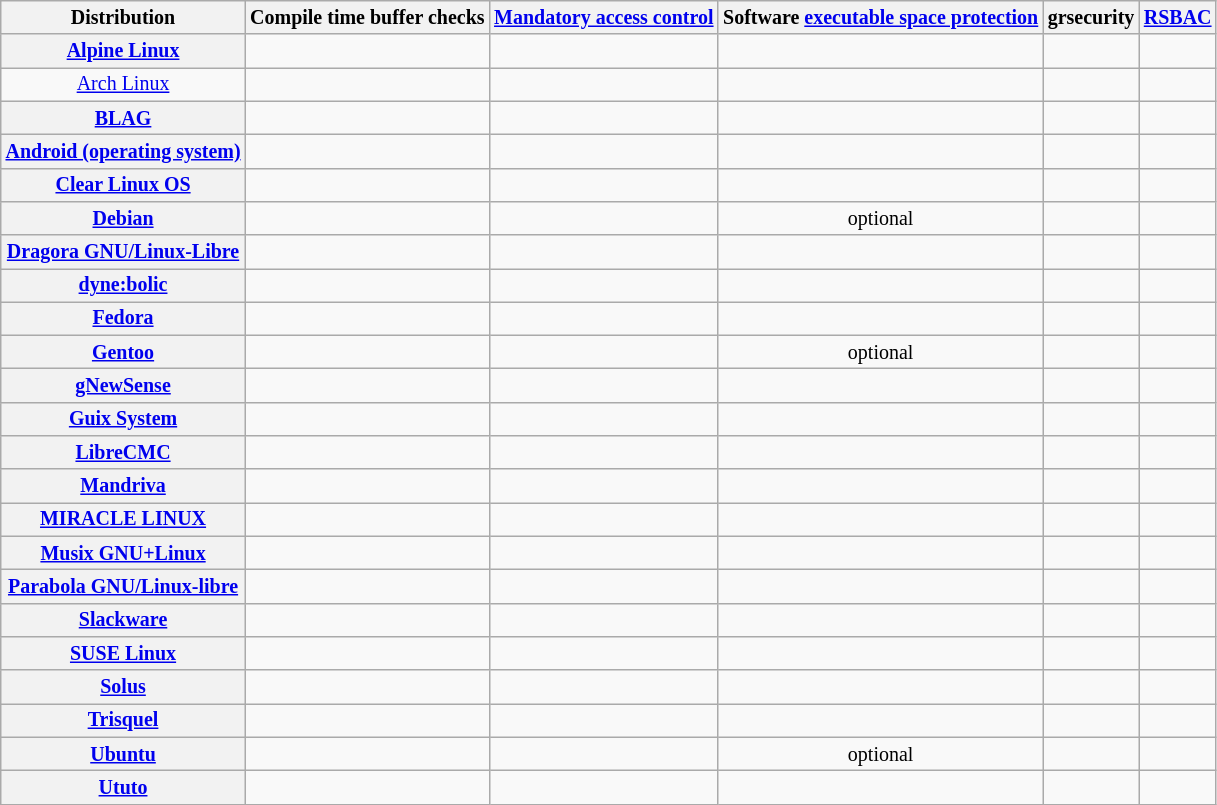<table class="wikitable sortable sort-under" style="font-size: smaller; text-align: center; width: auto">
<tr>
<th>Distribution</th>
<th>Compile time buffer checks</th>
<th><a href='#'>Mandatory access control</a></th>
<th>Software <a href='#'>executable space protection</a></th>
<th>grsecurity</th>
<th><a href='#'>RSBAC</a></th>
</tr>
<tr>
<th><a href='#'>Alpine Linux</a></th>
<td></td>
<td></td>
<td></td>
<td></td>
<td></td>
</tr>
<tr>
<td><a href='#'>Arch Linux</a></td>
<td></td>
<td></td>
<td></td>
<td></td>
<td></td>
</tr>
<tr>
<th><a href='#'>BLAG</a></th>
<td></td>
<td></td>
<td></td>
<td></td>
<td></td>
</tr>
<tr>
<th><a href='#'>Android (operating system)</a></th>
<td></td>
<td></td>
<td></td>
<td></td>
<td></td>
</tr>
<tr>
<th><a href='#'>Clear Linux OS</a></th>
<td></td>
<td></td>
<td></td>
<td></td>
<td></td>
</tr>
<tr>
<th><a href='#'>Debian</a></th>
<td></td>
<td></td>
<td> optional</td>
<td></td>
<td></td>
</tr>
<tr>
<th><a href='#'>Dragora GNU/Linux-Libre</a></th>
<td></td>
<td></td>
<td></td>
<td></td>
<td></td>
</tr>
<tr>
<th><a href='#'>dyne:bolic</a></th>
<td></td>
<td></td>
<td></td>
<td></td>
<td></td>
</tr>
<tr>
<th><a href='#'>Fedora</a></th>
<td></td>
<td></td>
<td></td>
<td></td>
<td></td>
</tr>
<tr>
<th><a href='#'>Gentoo</a></th>
<td></td>
<td></td>
<td> optional</td>
<td></td>
<td></td>
</tr>
<tr>
<th><a href='#'>gNewSense</a></th>
<td></td>
<td></td>
<td></td>
<td></td>
<td></td>
</tr>
<tr>
<th><a href='#'>Guix System</a></th>
<td></td>
<td></td>
<td></td>
<td></td>
<td></td>
</tr>
<tr>
<th><a href='#'>LibreCMC</a></th>
<td></td>
<td></td>
<td></td>
<td></td>
<td></td>
</tr>
<tr>
<th><a href='#'>Mandriva</a></th>
<td></td>
<td></td>
<td></td>
<td></td>
<td></td>
</tr>
<tr>
<th><a href='#'>MIRACLE LINUX</a></th>
<td></td>
<td></td>
<td></td>
<td></td>
<td></td>
</tr>
<tr>
<th><a href='#'>Musix GNU+Linux</a></th>
<td></td>
<td></td>
<td></td>
<td></td>
<td></td>
</tr>
<tr>
<th><a href='#'>Parabola GNU/Linux-libre</a></th>
<td></td>
<td></td>
<td></td>
<td></td>
<td></td>
</tr>
<tr>
<th><a href='#'>Slackware</a></th>
<td></td>
<td></td>
<td></td>
<td></td>
<td></td>
</tr>
<tr>
<th><a href='#'>SUSE Linux</a></th>
<td></td>
<td></td>
<td></td>
<td></td>
<td></td>
</tr>
<tr>
<th><a href='#'>Solus</a></th>
<td></td>
<td></td>
<td></td>
<td></td>
<td></td>
</tr>
<tr>
<th><a href='#'>Trisquel</a></th>
<td></td>
<td></td>
<td></td>
<td></td>
<td></td>
</tr>
<tr>
<th><a href='#'>Ubuntu</a></th>
<td></td>
<td> </td>
<td> optional</td>
<td></td>
<td></td>
</tr>
<tr>
<th><a href='#'>Ututo</a></th>
<td></td>
<td></td>
<td></td>
<td></td>
<td></td>
</tr>
</table>
